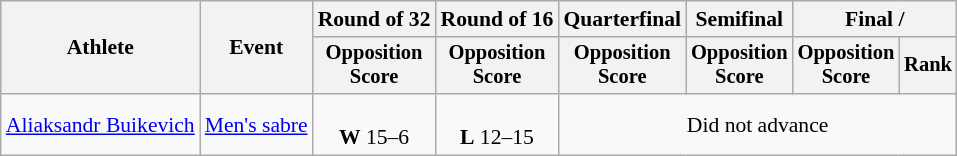<table class="wikitable" style="font-size:90%">
<tr>
<th rowspan=2>Athlete</th>
<th rowspan=2>Event</th>
<th>Round of 32</th>
<th>Round of 16</th>
<th>Quarterfinal</th>
<th>Semifinal</th>
<th colspan=2>Final / </th>
</tr>
<tr style="font-size:95%">
<th>Opposition<br>Score</th>
<th>Opposition<br>Score</th>
<th>Opposition<br>Score</th>
<th>Opposition<br>Score</th>
<th>Opposition<br>Score</th>
<th>Rank</th>
</tr>
<tr align=center>
<td align=left><a href='#'>Aliaksandr Buikevich</a></td>
<td align=left><a href='#'>Men's sabre</a></td>
<td><br><strong>W</strong> 15–6</td>
<td><br><strong>L</strong> 12–15</td>
<td colspan=4>Did not advance</td>
</tr>
</table>
